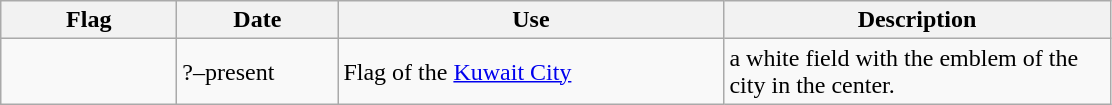<table class="wikitable">
<tr>
<th style="width:110px;">Flag</th>
<th style="width:100px;">Date</th>
<th style="width:250px;">Use</th>
<th style="width:250px;">Description</th>
</tr>
<tr>
<td></td>
<td>?–present</td>
<td>Flag of the <a href='#'>Kuwait City</a></td>
<td>a white field with the emblem of the city in the center.</td>
</tr>
</table>
